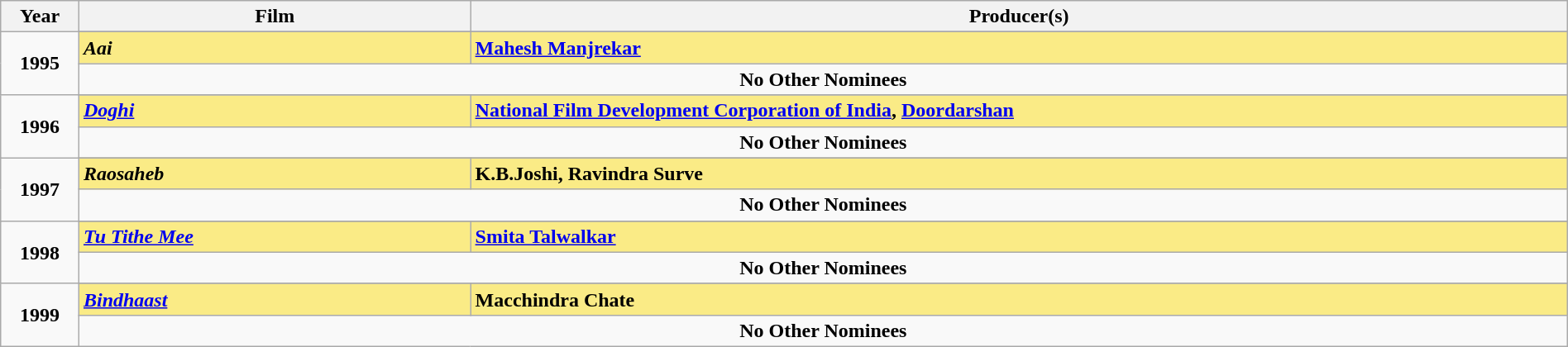<table class="wikitable" style="width:100%">
<tr>
<th width="5%">Year</th>
<th width="25%">Film</th>
<th width="70%">Producer(s)</th>
</tr>
<tr>
<td rowspan="3" style="text-align:center"><strong>1995</strong></td>
</tr>
<tr style="background:#FAEB86">
<td><strong><em>Aai</em></strong></td>
<td><strong><a href='#'>Mahesh Manjrekar</a></strong></td>
</tr>
<tr>
<td colspan="2" style="text-align:center"><strong>No Other Nominees</strong></td>
</tr>
<tr>
<td rowspan="3" style="text-align:center"><strong>1996</strong></td>
</tr>
<tr style="background:#FAEB86">
<td><strong><em><a href='#'>Doghi</a></em></strong></td>
<td><strong><a href='#'>National Film Development Corporation of India</a>, <a href='#'>Doordarshan</a></strong></td>
</tr>
<tr>
<td colspan="2" style="text-align:center"><strong>No Other Nominees</strong></td>
</tr>
<tr>
<td rowspan="3" style="text-align:center"><strong>1997</strong></td>
</tr>
<tr style="background:#FAEB86">
<td><strong><em>Raosaheb</em></strong></td>
<td><strong>K.B.Joshi, Ravindra Surve</strong></td>
</tr>
<tr>
<td colspan="2" style="text-align:center"><strong>No Other Nominees</strong></td>
</tr>
<tr>
<td rowspan="3" style="text-align:center"><strong>1998</strong></td>
</tr>
<tr style="background:#FAEB86">
<td><strong><em><a href='#'>Tu Tithe Mee</a></em></strong></td>
<td><strong><a href='#'>Smita Talwalkar</a></strong></td>
</tr>
<tr>
<td colspan="2" style="text-align:center"><strong>No Other Nominees</strong></td>
</tr>
<tr>
<td rowspan="3" style="text-align:center"><strong>1999</strong></td>
</tr>
<tr style="background:#FAEB86">
<td><strong><em><a href='#'>Bindhaast</a></em></strong></td>
<td><strong>Macchindra Chate</strong></td>
</tr>
<tr>
<td colspan="2" style="text-align:center"><strong>No Other Nominees</strong></td>
</tr>
</table>
